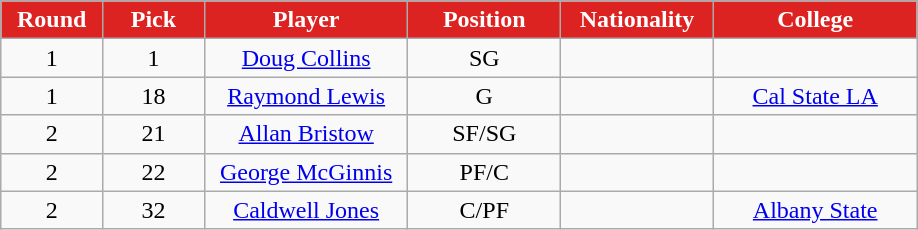<table class="wikitable sortable sortable">
<tr>
<th style="background:#d22; color:#FFFFFF" width="10%">Round</th>
<th style="background:#d22; color:#FFFFFF" width="10%">Pick</th>
<th style="background:#d22; color:#FFFFFF" width="20%">Player</th>
<th style="background:#d22; color:#FFFFFF" width="15%">Position</th>
<th style="background:#d22; color:#FFFFFF" width="15%">Nationality</th>
<th style="background:#d22; color:#FFFFFF" width="20%">College</th>
</tr>
<tr style="text-align: center">
<td>1</td>
<td>1</td>
<td><a href='#'>Doug Collins</a></td>
<td>SG</td>
<td></td>
<td></td>
</tr>
<tr style="text-align: center">
<td>1</td>
<td>18</td>
<td><a href='#'>Raymond Lewis</a></td>
<td>G</td>
<td></td>
<td><a href='#'>Cal State LA</a></td>
</tr>
<tr style="text-align: center">
<td>2</td>
<td>21</td>
<td><a href='#'>Allan Bristow</a></td>
<td>SF/SG</td>
<td></td>
<td></td>
</tr>
<tr style="text-align: center">
<td>2</td>
<td>22</td>
<td><a href='#'>George McGinnis</a></td>
<td>PF/C</td>
<td></td>
<td></td>
</tr>
<tr style="text-align: center">
<td>2</td>
<td>32</td>
<td><a href='#'>Caldwell Jones</a></td>
<td>C/PF</td>
<td></td>
<td><a href='#'>Albany State</a></td>
</tr>
</table>
